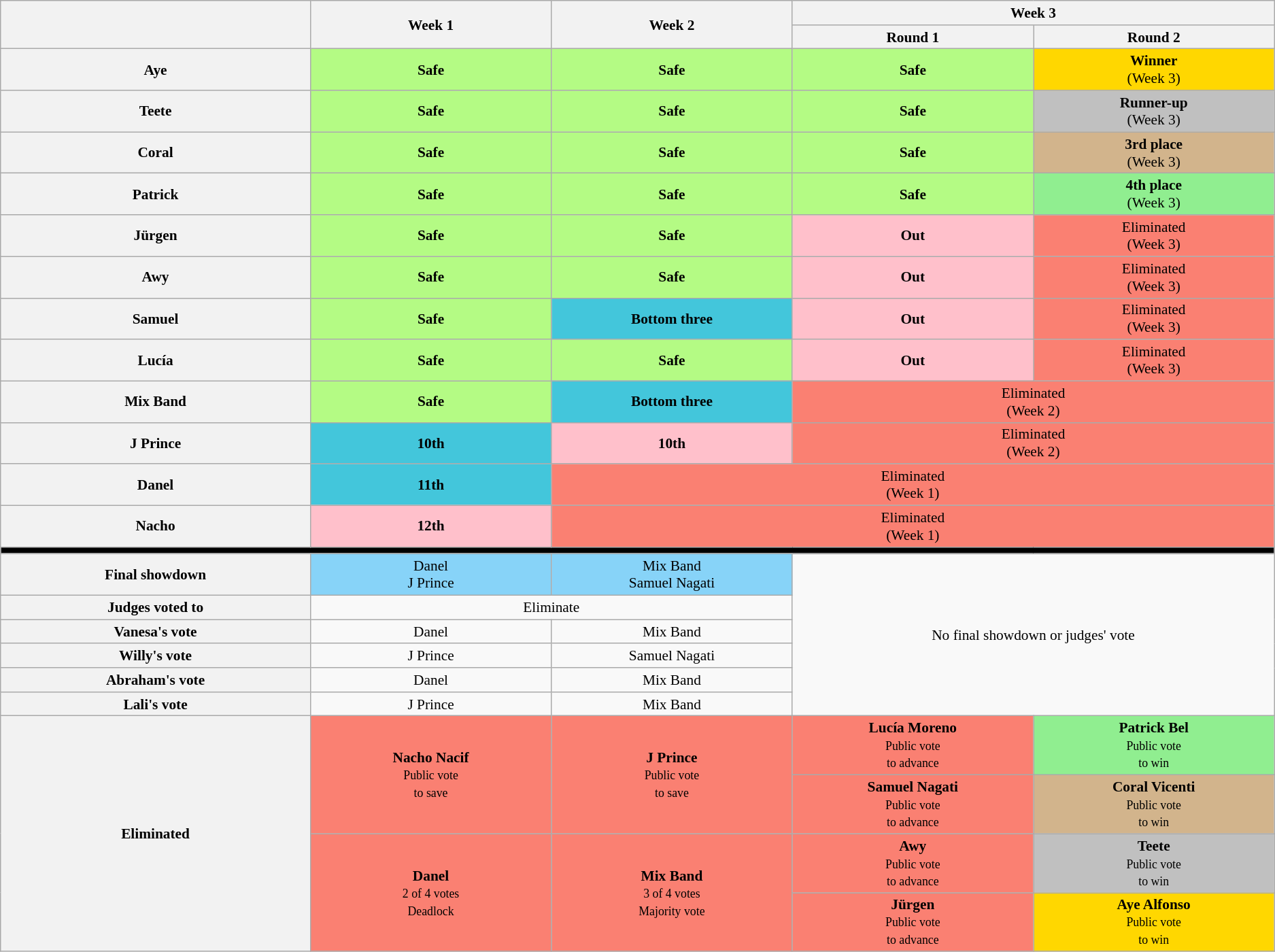<table class="wikitable" style="text-align:center; font-size:89%">
<tr>
<th rowspan="2" style="width:9%"></th>
<th rowspan="2" style="width:7%">Week 1</th>
<th rowspan="2" style="width:7%">Week 2</th>
<th colspan="2">Week 3</th>
</tr>
<tr>
<th style="width:7%">Round 1</th>
<th style="width:7%">Round 2</th>
</tr>
<tr>
<th>Aye</th>
<td style="background:#B4FB84"><strong>Safe</strong></td>
<td style="background:#B4FB84"><strong>Safe</strong></td>
<td style="background:#B4FB84"><strong>Safe</strong></td>
<td style="background:gold"><strong>Winner</strong><br>(Week 3)</td>
</tr>
<tr>
<th>Teete</th>
<td style="background:#B4FB84"><strong>Safe</strong></td>
<td style="background:#B4FB84"><strong>Safe</strong></td>
<td style="background:#B4FB84"><strong>Safe</strong></td>
<td style="background:silver"><strong>Runner-up</strong><br>(Week 3)</td>
</tr>
<tr>
<th>Coral</th>
<td style="background:#B4FB84"><strong>Safe</strong></td>
<td style="background:#B4FB84"><strong>Safe</strong></td>
<td style="background:#B4FB84"><strong>Safe</strong></td>
<td style="background:tan"><strong>3rd place</strong><br>(Week 3)</td>
</tr>
<tr>
<th>Patrick</th>
<td style="background:#B4FB84"><strong>Safe</strong></td>
<td style="background:#B4FB84"><strong>Safe</strong></td>
<td style="background:#B4FB84"><strong>Safe</strong></td>
<td style="background:lightgreen"><strong>4th place</strong><br>(Week 3)</td>
</tr>
<tr>
<th>Jürgen</th>
<td style="background:#B4FB84"><strong>Safe</strong></td>
<td style="background:#B4FB84"><strong>Safe</strong></td>
<td style="background:pink"><strong>Out</strong></td>
<td style="background:salmon">Eliminated<br>(Week 3)</td>
</tr>
<tr>
<th>Awy</th>
<td style="background:#B4FB84"><strong>Safe</strong></td>
<td style="background:#B4FB84"><strong>Safe</strong></td>
<td style="background:pink"><strong>Out</strong></td>
<td style="background:salmon">Eliminated<br>(Week 3)</td>
</tr>
<tr>
<th>Samuel</th>
<td style="background:#B4FB84"><strong>Safe</strong></td>
<td style="background:#43C6DB"><strong>Bottom three</strong></td>
<td style="background:pink"><strong>Out</strong></td>
<td style="background:salmon">Eliminated<br>(Week 3)</td>
</tr>
<tr>
<th>Lucía</th>
<td style="background:#B4FB84"><strong>Safe</strong></td>
<td style="background:#B4FB84"><strong>Safe</strong></td>
<td style="background:pink"><strong>Out</strong></td>
<td style="background:salmon">Eliminated<br>(Week 3)</td>
</tr>
<tr>
<th>Mix Band</th>
<td style="background:#B4FB84"><strong>Safe</strong></td>
<td style="background:#43C6DB"><strong>Bottom three</strong></td>
<td colspan=2 style="background:salmon">Eliminated<br>(Week 2)</td>
</tr>
<tr>
<th>J Prince</th>
<td style="background:#43C6DB"><strong>10th</strong></td>
<td style="background:pink"><strong>10th</strong></td>
<td colspan=2 style="background:salmon">Eliminated<br>(Week 2)</td>
</tr>
<tr>
<th>Danel</th>
<td style="background:#43C6DB"><strong>11th</strong></td>
<td colspan=3 style="background:salmon">Eliminated<br>(Week 1)</td>
</tr>
<tr>
<th>Nacho</th>
<td style="background:pink"><strong>12th</strong></td>
<td colspan=3 style="background:salmon">Eliminated<br>(Week 1)</td>
</tr>
<tr>
<th colspan="5" style="background:black"></th>
</tr>
<tr>
<th>Final showdown</th>
<td style="background:#87D3F8">Danel<br>J Prince</td>
<td style="background:#87D3F8">Mix Band<br>Samuel Nagati</td>
<td colspan=2 rowspan=6>No final showdown or judges' vote</td>
</tr>
<tr>
<th>Judges voted to</th>
<td colspan=2>Eliminate</td>
</tr>
<tr>
<th>Vanesa's vote</th>
<td>Danel</td>
<td>Mix Band</td>
</tr>
<tr>
<th>Willy's vote</th>
<td>J Prince</td>
<td>Samuel Nagati</td>
</tr>
<tr>
<th>Abraham's vote</th>
<td>Danel</td>
<td>Mix Band</td>
</tr>
<tr>
<th>Lali's vote</th>
<td>J Prince</td>
<td>Mix Band</td>
</tr>
<tr>
<th rowspan="4">Eliminated</th>
<td rowspan="2" style="background:salmon"><strong>Nacho Nacif</strong><br><small>Public vote<br>to save</small></td>
<td rowspan="2" style="background:salmon"><strong>J Prince</strong><br><small>Public vote<br>to save</small></td>
<td style="background:salmon"><strong>Lucía Moreno</strong><br><small>Public vote<br>to advance</small></td>
<td style="background:lightgreen"><strong>Patrick Bel</strong><br><small>Public vote<br>to win</small></td>
</tr>
<tr>
<td style="background:salmon"><strong>Samuel Nagati</strong><br><small>Public vote<br>to advance</small></td>
<td style="background:tan"><strong>Coral Vicenti</strong><br><small>Public vote<br>to win</small></td>
</tr>
<tr>
<td rowspan="2" style="background:salmon"><strong>Danel</strong><br><small>2 of 4 votes<br>Deadlock</small></td>
<td rowspan="2" style="background:salmon"><strong>Mix Band</strong><br><small>3 of 4 votes<br>Majority vote</small></td>
<td style="background:salmon"><strong>Awy</strong><br><small>Public vote<br>to advance</small></td>
<td style="background:silver"><strong>Teete</strong><br><small>Public vote<br>to win</small></td>
</tr>
<tr>
<td style="background:salmon"><strong>Jürgen</strong><br><small>Public vote<br>to advance</small></td>
<td style="background:gold"><strong>Aye Alfonso</strong><br><small>Public vote<br>to win</small></td>
</tr>
</table>
